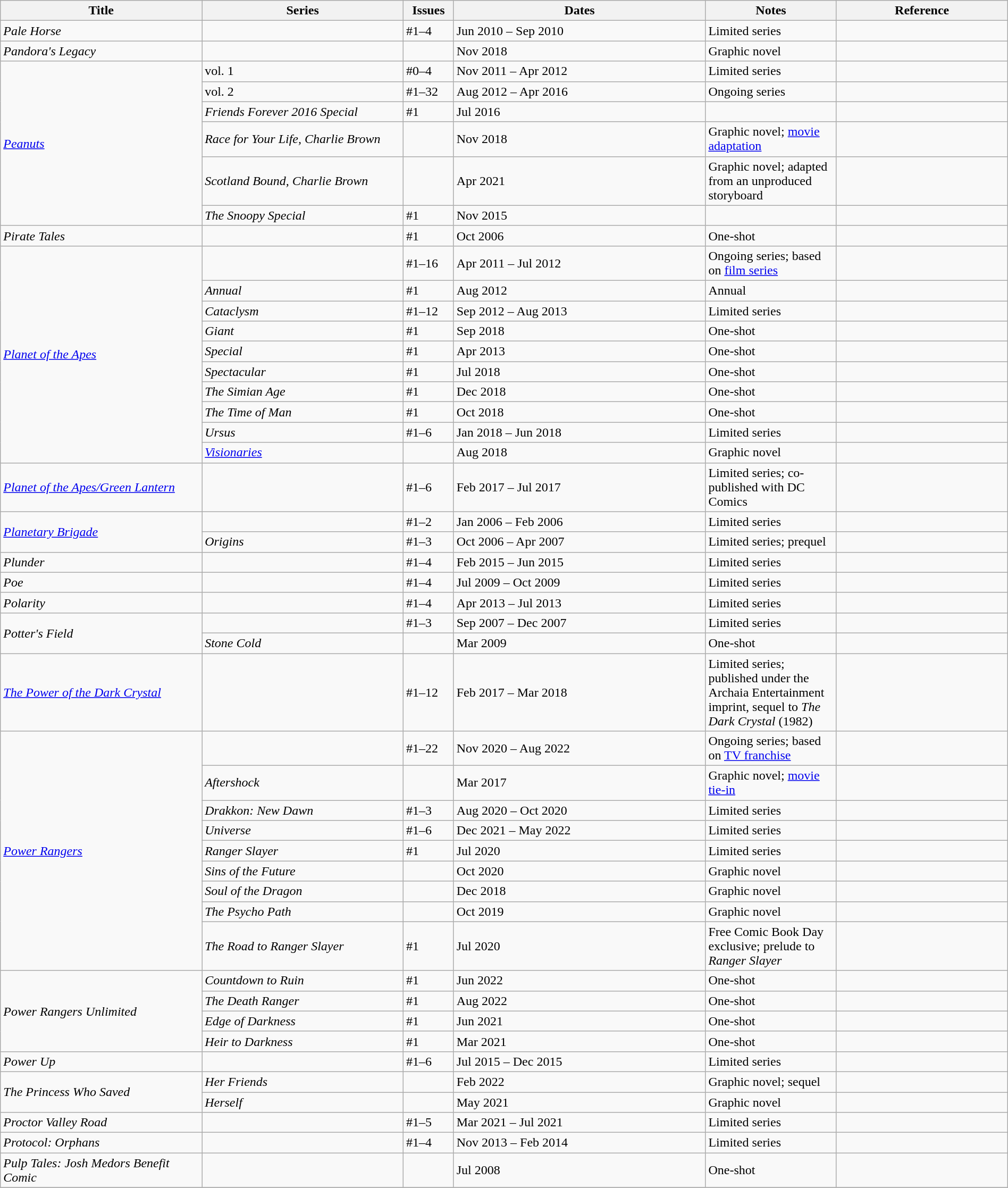<table class="wikitable sortable" style="width:100%;">
<tr>
<th width=20%>Title</th>
<th width=20%>Series</th>
<th width=5%>Issues</th>
<th width=25%>Dates</th>
<th width=13%>Notes</th>
<th>Reference</th>
</tr>
<tr>
<td><em>Pale Horse</em></td>
<td></td>
<td>#1–4</td>
<td>Jun 2010 – Sep 2010</td>
<td>Limited series</td>
<td></td>
</tr>
<tr>
<td><em>Pandora's Legacy</em></td>
<td></td>
<td></td>
<td>Nov 2018</td>
<td>Graphic novel</td>
<td></td>
</tr>
<tr>
<td rowspan="6"><em><a href='#'>Peanuts</a></em></td>
<td>vol. 1</td>
<td>#0–4</td>
<td>Nov 2011 – Apr 2012</td>
<td>Limited series</td>
<td></td>
</tr>
<tr>
<td>vol. 2</td>
<td>#1–32</td>
<td>Aug 2012 – Apr 2016</td>
<td>Ongoing series</td>
<td></td>
</tr>
<tr>
<td><em>Friends Forever 2016 Special</em></td>
<td>#1</td>
<td>Jul 2016</td>
<td></td>
<td></td>
</tr>
<tr>
<td><em>Race for Your Life, Charlie Brown</em></td>
<td></td>
<td>Nov 2018</td>
<td>Graphic novel; <a href='#'>movie adaptation</a></td>
<td></td>
</tr>
<tr>
<td><em>Scotland Bound, Charlie Brown</em></td>
<td></td>
<td>Apr 2021</td>
<td>Graphic novel; adapted from an unproduced storyboard</td>
<td></td>
</tr>
<tr>
<td><em>The Snoopy Special</em></td>
<td>#1</td>
<td>Nov 2015</td>
<td></td>
<td></td>
</tr>
<tr>
<td><em>Pirate Tales</em></td>
<td></td>
<td>#1</td>
<td>Oct 2006</td>
<td>One-shot</td>
<td></td>
</tr>
<tr>
<td rowspan="10"><em><a href='#'>Planet of the Apes</a></em></td>
<td></td>
<td>#1–16</td>
<td>Apr 2011 – Jul 2012</td>
<td>Ongoing series; based on <a href='#'>film series</a></td>
<td></td>
</tr>
<tr>
<td><em>Annual</em></td>
<td>#1</td>
<td>Aug 2012</td>
<td>Annual</td>
<td></td>
</tr>
<tr>
<td><em>Cataclysm</em></td>
<td>#1–12</td>
<td>Sep 2012 – Aug 2013</td>
<td>Limited series</td>
<td></td>
</tr>
<tr>
<td><em>Giant</em></td>
<td>#1</td>
<td>Sep 2018</td>
<td>One-shot</td>
<td></td>
</tr>
<tr>
<td><em>Special</em></td>
<td>#1</td>
<td>Apr 2013</td>
<td>One-shot</td>
<td></td>
</tr>
<tr>
<td><em>Spectacular</em></td>
<td>#1</td>
<td>Jul 2018</td>
<td>One-shot</td>
<td></td>
</tr>
<tr>
<td><em>The Simian Age</em></td>
<td>#1</td>
<td>Dec 2018</td>
<td>One-shot</td>
<td></td>
</tr>
<tr>
<td><em>The Time of Man</em></td>
<td>#1</td>
<td>Oct 2018</td>
<td>One-shot</td>
<td></td>
</tr>
<tr>
<td><em>Ursus</em></td>
<td>#1–6</td>
<td>Jan 2018 – Jun 2018</td>
<td>Limited series</td>
<td></td>
</tr>
<tr>
<td><em><a href='#'>Visionaries</a></em></td>
<td></td>
<td>Aug 2018</td>
<td>Graphic novel</td>
<td></td>
</tr>
<tr>
<td><em><a href='#'>Planet of the Apes/Green Lantern</a></em></td>
<td></td>
<td>#1–6</td>
<td>Feb 2017 – Jul 2017</td>
<td>Limited series; co-published with DC Comics</td>
<td></td>
</tr>
<tr>
<td rowspan="2"><em><a href='#'>Planetary Brigade</a></em></td>
<td></td>
<td>#1–2</td>
<td>Jan 2006 – Feb 2006</td>
<td>Limited series</td>
<td></td>
</tr>
<tr>
<td><em>Origins</em></td>
<td>#1–3</td>
<td>Oct 2006 – Apr 2007</td>
<td>Limited series; prequel</td>
<td></td>
</tr>
<tr>
<td><em>Plunder</em></td>
<td></td>
<td>#1–4</td>
<td>Feb 2015 – Jun 2015</td>
<td>Limited series</td>
<td></td>
</tr>
<tr>
<td><em>Poe</em></td>
<td></td>
<td>#1–4</td>
<td>Jul 2009 – Oct 2009</td>
<td>Limited series</td>
<td></td>
</tr>
<tr>
<td><em>Polarity</em></td>
<td></td>
<td>#1–4</td>
<td>Apr 2013 – Jul 2013</td>
<td>Limited series</td>
<td></td>
</tr>
<tr>
<td rowspan="2"><em>Potter's Field</em></td>
<td></td>
<td>#1–3</td>
<td>Sep 2007 – Dec 2007</td>
<td>Limited series</td>
<td></td>
</tr>
<tr>
<td><em>Stone Cold</em></td>
<td></td>
<td>Mar 2009</td>
<td>One-shot</td>
<td></td>
</tr>
<tr>
<td><em><a href='#'>The Power of the Dark Crystal</a></em></td>
<td></td>
<td>#1–12</td>
<td>Feb 2017 – Mar 2018</td>
<td>Limited series; published under the Archaia Entertainment imprint, sequel to <em>The Dark Crystal</em> (1982)</td>
<td></td>
</tr>
<tr>
<td rowspan="9"><em><a href='#'>Power Rangers</a></em></td>
<td></td>
<td>#1–22</td>
<td>Nov 2020 – Aug 2022</td>
<td>Ongoing series; based on <a href='#'>TV franchise</a></td>
<td></td>
</tr>
<tr>
<td><em>Aftershock</em></td>
<td></td>
<td>Mar 2017</td>
<td>Graphic novel; <a href='#'>movie tie-in</a></td>
<td></td>
</tr>
<tr>
<td><em>Drakkon: New Dawn</em></td>
<td>#1–3</td>
<td>Aug 2020 – Oct 2020</td>
<td>Limited series</td>
<td></td>
</tr>
<tr>
<td><em>Universe</em></td>
<td>#1–6</td>
<td>Dec 2021 – May 2022</td>
<td>Limited series</td>
<td></td>
</tr>
<tr>
<td><em>Ranger Slayer</em></td>
<td>#1</td>
<td>Jul 2020</td>
<td>Limited series</td>
<td></td>
</tr>
<tr>
<td><em>Sins of the Future</em></td>
<td></td>
<td>Oct 2020</td>
<td>Graphic novel</td>
<td></td>
</tr>
<tr>
<td><em>Soul of the Dragon</em></td>
<td></td>
<td>Dec 2018</td>
<td>Graphic novel</td>
<td></td>
</tr>
<tr>
<td><em>The Psycho Path</em></td>
<td></td>
<td>Oct 2019</td>
<td>Graphic novel</td>
<td></td>
</tr>
<tr>
<td><em>The Road to Ranger Slayer</em></td>
<td>#1</td>
<td>Jul 2020</td>
<td>Free Comic Book Day exclusive; prelude to <em>Ranger Slayer</em></td>
<td></td>
</tr>
<tr>
<td rowspan="4"><em>Power Rangers Unlimited</em></td>
<td><em>Countdown to Ruin</em></td>
<td>#1</td>
<td>Jun 2022</td>
<td>One-shot</td>
<td></td>
</tr>
<tr>
<td><em>The Death Ranger</em></td>
<td>#1</td>
<td>Aug 2022</td>
<td>One-shot</td>
<td></td>
</tr>
<tr>
<td><em>Edge of Darkness</em></td>
<td>#1</td>
<td>Jun 2021</td>
<td>One-shot</td>
<td></td>
</tr>
<tr>
<td><em>Heir to Darkness</em></td>
<td>#1</td>
<td>Mar 2021</td>
<td>One-shot</td>
<td></td>
</tr>
<tr>
<td><em>Power Up</em></td>
<td></td>
<td>#1–6</td>
<td>Jul 2015 – Dec 2015</td>
<td>Limited series</td>
<td></td>
</tr>
<tr>
<td rowspan="2"><em>The Princess Who Saved</em></td>
<td><em>Her Friends</em></td>
<td></td>
<td>Feb 2022</td>
<td>Graphic novel; sequel</td>
<td></td>
</tr>
<tr>
<td><em>Herself</em></td>
<td></td>
<td>May 2021</td>
<td>Graphic novel</td>
<td></td>
</tr>
<tr>
<td><em>Proctor Valley Road</em></td>
<td></td>
<td>#1–5</td>
<td>Mar 2021 – Jul 2021</td>
<td>Limited series</td>
<td></td>
</tr>
<tr>
<td><em>Protocol: Orphans</em></td>
<td></td>
<td>#1–4</td>
<td>Nov 2013 – Feb 2014</td>
<td>Limited series</td>
<td></td>
</tr>
<tr>
<td><em>Pulp Tales: Josh Medors Benefit Comic</em></td>
<td></td>
<td></td>
<td>Jul 2008</td>
<td>One-shot</td>
<td></td>
</tr>
<tr>
</tr>
</table>
